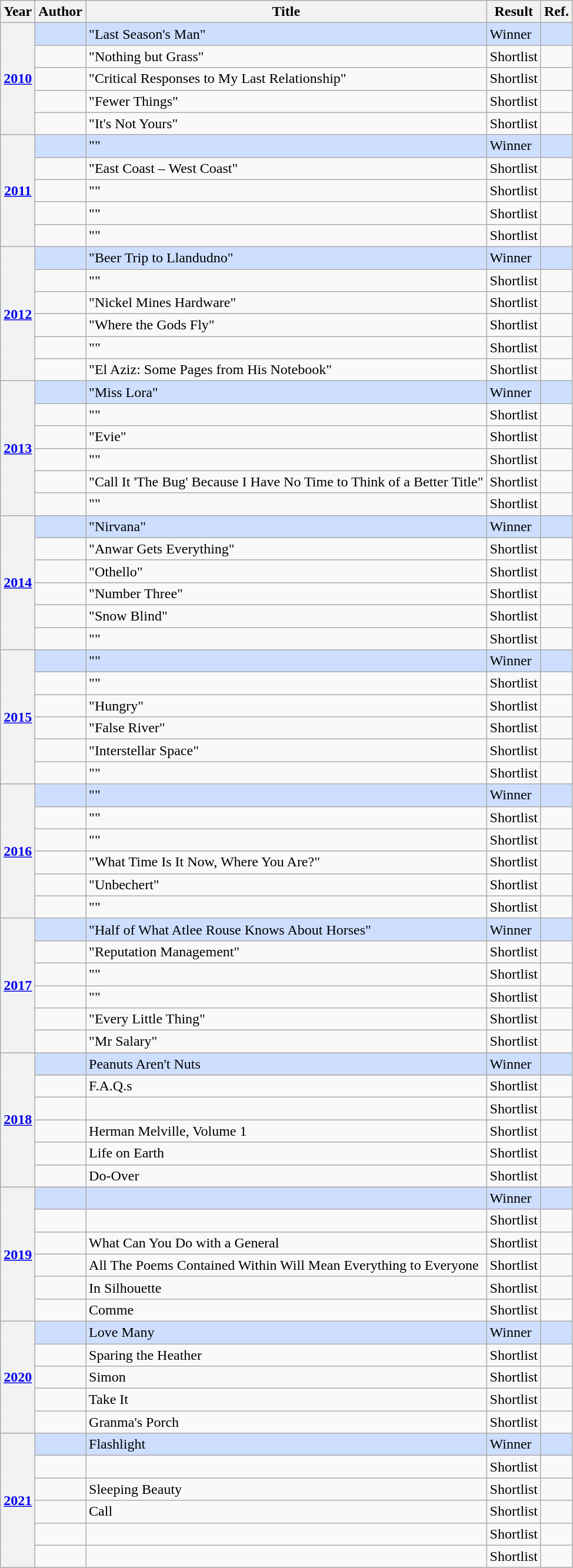<table class="wikitable sortable mw-collapsible">
<tr>
<th>Year</th>
<th>Author</th>
<th>Title</th>
<th>Result</th>
<th>Ref.</th>
</tr>
<tr style=background:#cddeff>
<th rowspan="5"><a href='#'>2010</a></th>
<td></td>
<td>"Last Season's Man"</td>
<td>Winner</td>
<td></td>
</tr>
<tr>
<td></td>
<td>"Nothing but Grass"</td>
<td>Shortlist</td>
<td></td>
</tr>
<tr>
<td></td>
<td>"Critical Responses to My Last Relationship"</td>
<td>Shortlist</td>
<td></td>
</tr>
<tr>
<td></td>
<td>"Fewer Things"</td>
<td>Shortlist</td>
<td></td>
</tr>
<tr>
<td></td>
<td>"It's Not Yours"</td>
<td>Shortlist</td>
<td></td>
</tr>
<tr style=background:#cddeff>
<th rowspan="5"><a href='#'>2011</a></th>
<td></td>
<td>""</td>
<td>Winner</td>
<td></td>
</tr>
<tr>
<td></td>
<td>"East Coast – West Coast"</td>
<td>Shortlist</td>
<td></td>
</tr>
<tr>
<td></td>
<td>""</td>
<td>Shortlist</td>
<td></td>
</tr>
<tr>
<td></td>
<td>""</td>
<td>Shortlist</td>
<td></td>
</tr>
<tr>
<td></td>
<td>""</td>
<td>Shortlist</td>
<td></td>
</tr>
<tr style=background:#cddeff>
<th rowspan="6"><a href='#'>2012</a></th>
<td></td>
<td>"Beer Trip to Llandudno"</td>
<td>Winner</td>
<td></td>
</tr>
<tr>
<td></td>
<td>""</td>
<td>Shortlist</td>
<td></td>
</tr>
<tr>
<td></td>
<td>"Nickel Mines Hardware"</td>
<td>Shortlist</td>
<td></td>
</tr>
<tr>
<td></td>
<td>"Where the Gods Fly"</td>
<td>Shortlist</td>
<td></td>
</tr>
<tr>
<td></td>
<td>""</td>
<td>Shortlist</td>
<td></td>
</tr>
<tr>
<td></td>
<td>"El Aziz: Some Pages from His Notebook"</td>
<td>Shortlist</td>
<td></td>
</tr>
<tr style=background:#cddeff>
<th rowspan="6"><a href='#'>2013</a></th>
<td></td>
<td>"Miss Lora"</td>
<td>Winner</td>
<td></td>
</tr>
<tr>
<td></td>
<td>""</td>
<td>Shortlist</td>
<td></td>
</tr>
<tr>
<td></td>
<td>"Evie"</td>
<td>Shortlist</td>
<td></td>
</tr>
<tr>
<td></td>
<td>""</td>
<td>Shortlist</td>
<td></td>
</tr>
<tr>
<td></td>
<td>"Call It 'The Bug' Because I Have No Time to Think of a Better Title"</td>
<td>Shortlist</td>
<td></td>
</tr>
<tr>
<td></td>
<td>""</td>
<td>Shortlist</td>
<td></td>
</tr>
<tr style=background:#cddeff>
<th rowspan="6"><a href='#'>2014</a></th>
<td></td>
<td>"Nirvana"</td>
<td>Winner</td>
<td></td>
</tr>
<tr>
<td></td>
<td>"Anwar Gets Everything"</td>
<td>Shortlist</td>
<td></td>
</tr>
<tr>
<td></td>
<td>"Othello"</td>
<td>Shortlist</td>
<td></td>
</tr>
<tr>
<td></td>
<td>"Number Three"</td>
<td>Shortlist</td>
<td></td>
</tr>
<tr>
<td></td>
<td>"Snow Blind"</td>
<td>Shortlist</td>
<td></td>
</tr>
<tr>
<td></td>
<td>""</td>
<td>Shortlist</td>
<td></td>
</tr>
<tr style=background:#cddeff>
<th rowspan="6"><a href='#'>2015</a></th>
<td></td>
<td>""</td>
<td>Winner</td>
<td></td>
</tr>
<tr>
<td></td>
<td>""</td>
<td>Shortlist</td>
<td></td>
</tr>
<tr>
<td></td>
<td>"Hungry"</td>
<td>Shortlist</td>
<td></td>
</tr>
<tr>
<td></td>
<td>"False River"</td>
<td>Shortlist</td>
<td></td>
</tr>
<tr>
<td></td>
<td>"Interstellar Space"</td>
<td>Shortlist</td>
<td></td>
</tr>
<tr>
<td></td>
<td>""</td>
<td>Shortlist</td>
<td></td>
</tr>
<tr style=background:#cddeff>
<th rowspan="6"><a href='#'>2016</a></th>
<td></td>
<td>""</td>
<td>Winner</td>
<td></td>
</tr>
<tr>
<td></td>
<td>""</td>
<td>Shortlist</td>
<td></td>
</tr>
<tr>
<td></td>
<td>""</td>
<td>Shortlist</td>
<td></td>
</tr>
<tr>
<td></td>
<td>"What Time Is It Now, Where You Are?"</td>
<td>Shortlist</td>
<td></td>
</tr>
<tr>
<td></td>
<td>"Unbechert"</td>
<td>Shortlist</td>
<td></td>
</tr>
<tr>
<td></td>
<td>""</td>
<td>Shortlist</td>
<td></td>
</tr>
<tr style=background:#cddeff>
<th rowspan="6"><a href='#'>2017</a></th>
<td></td>
<td>"Half of What Atlee Rouse Knows About Horses"</td>
<td>Winner</td>
<td></td>
</tr>
<tr>
<td></td>
<td>"Reputation Management"</td>
<td>Shortlist</td>
<td></td>
</tr>
<tr>
<td></td>
<td>""</td>
<td>Shortlist</td>
<td></td>
</tr>
<tr>
<td></td>
<td>""</td>
<td>Shortlist</td>
<td></td>
</tr>
<tr>
<td></td>
<td>"Every Little Thing"</td>
<td>Shortlist</td>
<td></td>
</tr>
<tr>
<td></td>
<td>"Mr Salary"</td>
<td>Shortlist</td>
<td></td>
</tr>
<tr style=background:#cddeff>
<th rowspan="6"><a href='#'>2018</a></th>
<td></td>
<td>Peanuts Aren't Nuts</td>
<td>Winner</td>
<td></td>
</tr>
<tr>
<td></td>
<td>F.A.Q.s</td>
<td>Shortlist</td>
<td></td>
</tr>
<tr>
<td></td>
<td></td>
<td>Shortlist</td>
<td></td>
</tr>
<tr>
<td></td>
<td>Herman Melville, Volume 1</td>
<td>Shortlist</td>
<td></td>
</tr>
<tr>
<td></td>
<td>Life on Earth</td>
<td>Shortlist</td>
<td></td>
</tr>
<tr>
<td></td>
<td>Do-Over</td>
<td>Shortlist</td>
<td></td>
</tr>
<tr style=background:#cddeff>
<th rowspan="6"><a href='#'>2019</a></th>
<td></td>
<td></td>
<td>Winner</td>
<td></td>
</tr>
<tr>
<td></td>
<td></td>
<td>Shortlist</td>
<td></td>
</tr>
<tr>
<td></td>
<td>What Can You Do with a General</td>
<td>Shortlist</td>
<td></td>
</tr>
<tr>
<td></td>
<td>All The Poems Contained Within Will Mean Everything to Everyone</td>
<td>Shortlist</td>
<td></td>
</tr>
<tr>
<td></td>
<td>In Silhouette</td>
<td>Shortlist</td>
<td></td>
</tr>
<tr>
<td></td>
<td>Comme</td>
<td>Shortlist</td>
<td></td>
</tr>
<tr style=background:#cddeff>
<th rowspan="5"><a href='#'>2020</a></th>
<td></td>
<td>Love Many</td>
<td>Winner</td>
<td></td>
</tr>
<tr>
<td></td>
<td>Sparing the Heather</td>
<td>Shortlist</td>
<td></td>
</tr>
<tr>
<td></td>
<td>Simon</td>
<td>Shortlist</td>
<td></td>
</tr>
<tr>
<td></td>
<td>Take It</td>
<td>Shortlist</td>
<td></td>
</tr>
<tr>
<td></td>
<td>Granma's Porch</td>
<td>Shortlist</td>
<td></td>
</tr>
<tr style=background:#cddeff>
<th rowspan="6"><a href='#'>2021</a></th>
<td></td>
<td>Flashlight</td>
<td>Winner</td>
<td></td>
</tr>
<tr>
<td></td>
<td></td>
<td>Shortlist</td>
<td></td>
</tr>
<tr>
<td></td>
<td>Sleeping Beauty</td>
<td>Shortlist</td>
<td></td>
</tr>
<tr>
<td></td>
<td>Call</td>
<td>Shortlist</td>
<td></td>
</tr>
<tr>
<td></td>
<td></td>
<td>Shortlist</td>
<td></td>
</tr>
<tr>
<td></td>
<td></td>
<td>Shortlist</td>
</tr>
</table>
